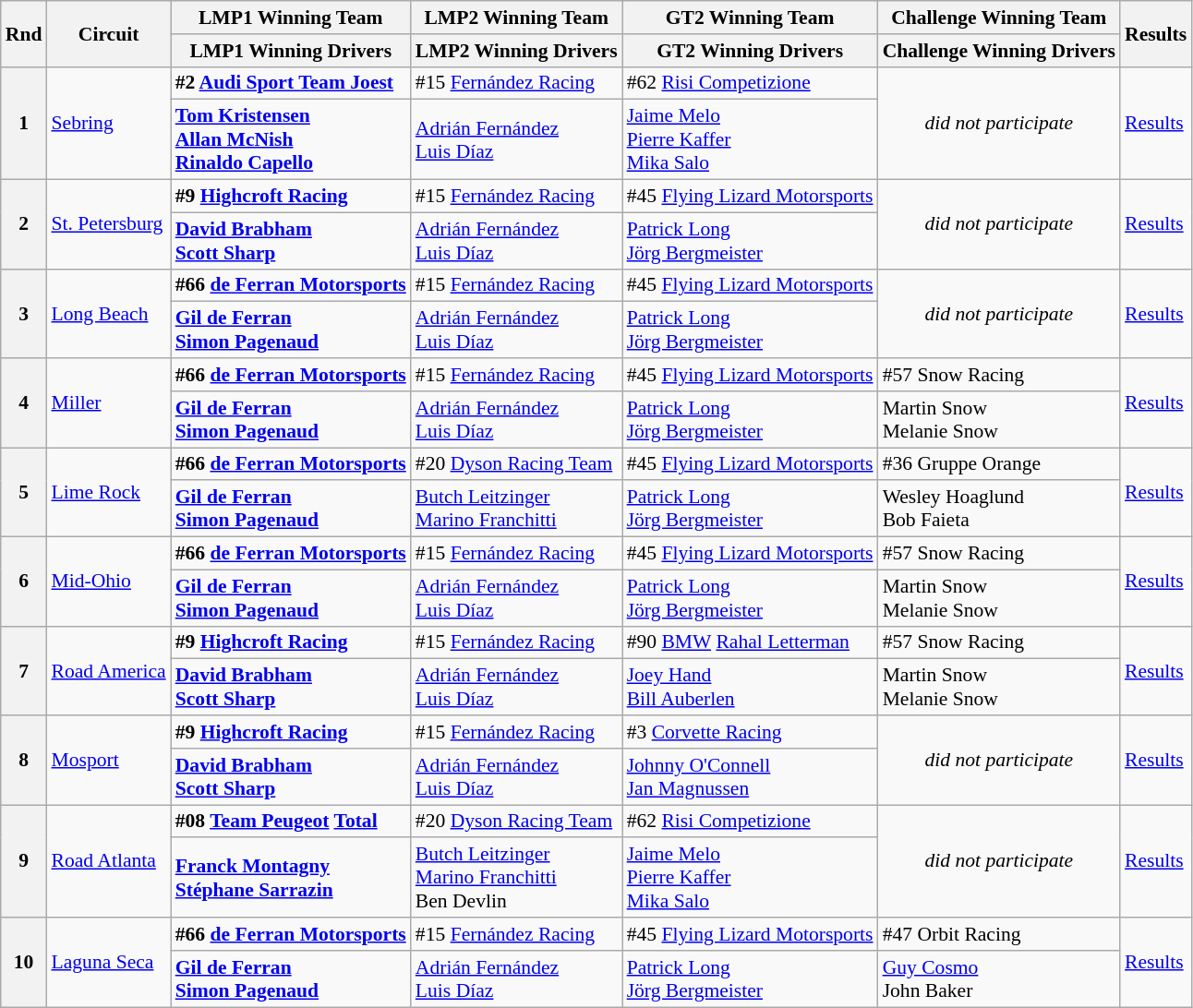<table class="wikitable" style="font-size: 90%;">
<tr>
<th rowspan=2>Rnd</th>
<th rowspan=2>Circuit</th>
<th>LMP1 Winning Team</th>
<th>LMP2 Winning Team</th>
<th>GT2 Winning Team</th>
<th>Challenge Winning Team</th>
<th rowspan=2>Results</th>
</tr>
<tr>
<th>LMP1 Winning Drivers</th>
<th>LMP2 Winning Drivers</th>
<th>GT2 Winning Drivers</th>
<th>Challenge Winning Drivers</th>
</tr>
<tr>
<th rowspan=2>1</th>
<td rowspan=2><a href='#'>Sebring</a></td>
<td><strong> #2 <a href='#'>Audi Sport Team Joest</a></strong></td>
<td> #15 <a href='#'>Fernández Racing</a></td>
<td> #62 <a href='#'>Risi Competizione</a></td>
<td rowspan=2 align="center"><em>did not participate</em></td>
<td rowspan=2><a href='#'>Results</a></td>
</tr>
<tr>
<td><strong> <a href='#'>Tom Kristensen</a><br> <a href='#'>Allan McNish</a><br> <a href='#'>Rinaldo Capello</a></strong></td>
<td> <a href='#'>Adrián Fernández</a><br> <a href='#'>Luis Díaz</a></td>
<td> <a href='#'>Jaime Melo</a><br> <a href='#'>Pierre Kaffer</a><br> <a href='#'>Mika Salo</a></td>
</tr>
<tr>
<th rowspan=2>2</th>
<td rowspan=2><a href='#'>St. Petersburg</a></td>
<td><strong> #9 <a href='#'>Highcroft Racing</a></strong></td>
<td> #15 <a href='#'>Fernández Racing</a></td>
<td> #45 <a href='#'>Flying Lizard Motorsports</a></td>
<td rowspan=2 align="center"><em>did not participate</em></td>
<td rowspan=2><a href='#'>Results</a></td>
</tr>
<tr>
<td><strong> <a href='#'>David Brabham</a><br> <a href='#'>Scott Sharp</a></strong></td>
<td> <a href='#'>Adrián Fernández</a><br> <a href='#'>Luis Díaz</a></td>
<td> <a href='#'>Patrick Long</a><br> <a href='#'>Jörg Bergmeister</a></td>
</tr>
<tr>
<th rowspan=2>3</th>
<td rowspan=2><a href='#'>Long Beach</a></td>
<td><strong> #66 <a href='#'>de Ferran Motorsports</a></strong></td>
<td> #15 <a href='#'>Fernández Racing</a></td>
<td> #45 <a href='#'>Flying Lizard Motorsports</a></td>
<td rowspan=2 align="center"><em>did not participate</em></td>
<td rowspan=2><a href='#'>Results</a></td>
</tr>
<tr>
<td><strong> <a href='#'>Gil de Ferran</a><br> <a href='#'>Simon Pagenaud</a></strong></td>
<td> <a href='#'>Adrián Fernández</a><br> <a href='#'>Luis Díaz</a></td>
<td> <a href='#'>Patrick Long</a><br> <a href='#'>Jörg Bergmeister</a></td>
</tr>
<tr>
<th rowspan=2>4</th>
<td rowspan=2><a href='#'>Miller</a></td>
<td><strong> #66 <a href='#'>de Ferran Motorsports</a></strong></td>
<td> #15 <a href='#'>Fernández Racing</a></td>
<td> #45 <a href='#'>Flying Lizard Motorsports</a></td>
<td> #57 Snow Racing</td>
<td rowspan=2><a href='#'>Results</a></td>
</tr>
<tr>
<td><strong> <a href='#'>Gil de Ferran</a><br> <a href='#'>Simon Pagenaud</a></strong></td>
<td> <a href='#'>Adrián Fernández</a><br> <a href='#'>Luis Díaz</a></td>
<td> <a href='#'>Patrick Long</a><br> <a href='#'>Jörg Bergmeister</a></td>
<td> Martin Snow<br> Melanie Snow</td>
</tr>
<tr>
<th rowspan=2>5</th>
<td rowspan=2><a href='#'>Lime Rock</a></td>
<td><strong> #66 <a href='#'>de Ferran Motorsports</a></strong></td>
<td> #20 <a href='#'>Dyson Racing Team</a></td>
<td> #45 <a href='#'>Flying Lizard Motorsports</a></td>
<td> #36 Gruppe Orange</td>
<td rowspan=2><a href='#'>Results</a></td>
</tr>
<tr>
<td><strong> <a href='#'>Gil de Ferran</a><br> <a href='#'>Simon Pagenaud</a></strong></td>
<td> <a href='#'>Butch Leitzinger</a><br> <a href='#'>Marino Franchitti</a></td>
<td> <a href='#'>Patrick Long</a><br> <a href='#'>Jörg Bergmeister</a></td>
<td> Wesley Hoaglund<br> Bob Faieta</td>
</tr>
<tr>
<th rowspan=2>6</th>
<td rowspan=2><a href='#'>Mid-Ohio</a></td>
<td><strong> #66 <a href='#'>de Ferran Motorsports</a></strong></td>
<td> #15 <a href='#'>Fernández Racing</a></td>
<td> #45 <a href='#'>Flying Lizard Motorsports</a></td>
<td> #57 Snow Racing</td>
<td rowspan=2><a href='#'>Results</a></td>
</tr>
<tr>
<td><strong> <a href='#'>Gil de Ferran</a><br> <a href='#'>Simon Pagenaud</a></strong></td>
<td> <a href='#'>Adrián Fernández</a><br> <a href='#'>Luis Díaz</a></td>
<td> <a href='#'>Patrick Long</a><br> <a href='#'>Jörg Bergmeister</a></td>
<td> Martin Snow<br> Melanie Snow</td>
</tr>
<tr>
<th rowspan=2>7</th>
<td rowspan=2><a href='#'>Road America</a></td>
<td><strong> #9 <a href='#'>Highcroft Racing</a></strong></td>
<td> #15 <a href='#'>Fernández Racing</a></td>
<td> #90 <a href='#'>BMW</a> <a href='#'>Rahal Letterman</a></td>
<td> #57 Snow Racing</td>
<td rowspan=2><a href='#'>Results</a></td>
</tr>
<tr>
<td><strong> <a href='#'>David Brabham</a><br> <a href='#'>Scott Sharp</a></strong></td>
<td> <a href='#'>Adrián Fernández</a><br> <a href='#'>Luis Díaz</a></td>
<td> <a href='#'>Joey Hand</a><br> <a href='#'>Bill Auberlen</a></td>
<td> Martin Snow<br> Melanie Snow</td>
</tr>
<tr>
<th rowspan=2>8</th>
<td rowspan=2><a href='#'>Mosport</a></td>
<td><strong> #9 <a href='#'>Highcroft Racing</a></strong></td>
<td> #15 <a href='#'>Fernández Racing</a></td>
<td> #3 <a href='#'>Corvette Racing</a></td>
<td rowspan=2 align="center"><em>did not participate</em></td>
<td rowspan=2><a href='#'>Results</a></td>
</tr>
<tr>
<td><strong> <a href='#'>David Brabham</a><br> <a href='#'>Scott Sharp</a></strong></td>
<td> <a href='#'>Adrián Fernández</a><br> <a href='#'>Luis Díaz</a></td>
<td> <a href='#'>Johnny O'Connell</a><br> <a href='#'>Jan Magnussen</a></td>
</tr>
<tr>
<th rowspan=2>9</th>
<td rowspan=2><a href='#'>Road Atlanta</a></td>
<td><strong> #08 <a href='#'>Team Peugeot</a> <a href='#'>Total</a></strong></td>
<td> #20 <a href='#'>Dyson Racing Team</a></td>
<td> #62 <a href='#'>Risi Competizione</a></td>
<td rowspan=2 align="center"><em>did not participate</em></td>
<td rowspan=2><a href='#'>Results</a></td>
</tr>
<tr>
<td><strong> <a href='#'>Franck Montagny</a><br> <a href='#'>Stéphane Sarrazin</a></strong></td>
<td> <a href='#'>Butch Leitzinger</a><br> <a href='#'>Marino Franchitti</a><br> Ben Devlin</td>
<td> <a href='#'>Jaime Melo</a><br> <a href='#'>Pierre Kaffer</a><br> <a href='#'>Mika Salo</a></td>
</tr>
<tr>
<th rowspan=2>10</th>
<td rowspan=2><a href='#'>Laguna Seca</a></td>
<td> <strong>#66 <a href='#'>de Ferran Motorsports</a></strong></td>
<td> #15 <a href='#'>Fernández Racing</a></td>
<td> #45 <a href='#'>Flying Lizard Motorsports</a></td>
<td> #47 Orbit Racing</td>
<td rowspan=2><a href='#'>Results</a></td>
</tr>
<tr>
<td><strong> <a href='#'>Gil de Ferran</a><br> <a href='#'>Simon Pagenaud</a></strong></td>
<td> <a href='#'>Adrián Fernández</a><br> <a href='#'>Luis Díaz</a></td>
<td> <a href='#'>Patrick Long</a><br> <a href='#'>Jörg Bergmeister</a></td>
<td> <a href='#'>Guy Cosmo</a><br> John Baker</td>
</tr>
</table>
